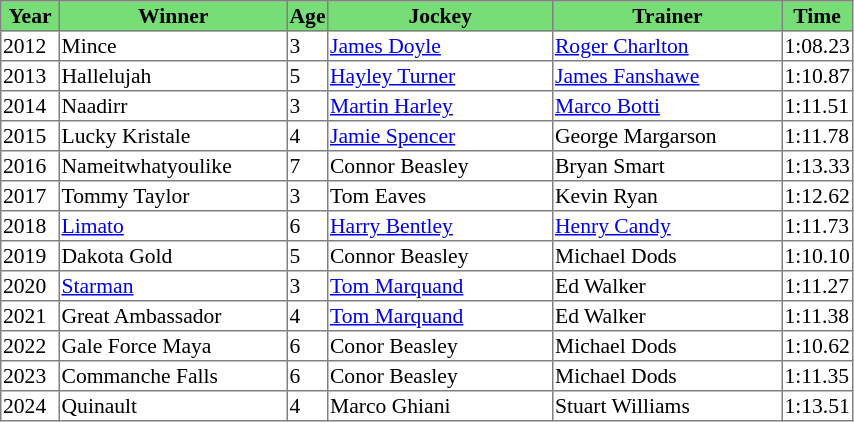<table class = "sortable" | border="1" style="border-collapse: collapse; font-size:90%">
<tr bgcolor="#77dd77" align="center">
<th style="width:36px;">Year</th>
<th style="width:149px;">Winner</th>
<th>Age</th>
<th style="width:147px;">Jockey</th>
<th style="width:150px;">Trainer</th>
<th>Time</th>
</tr>
<tr>
<td>2012</td>
<td>Mince</td>
<td>3</td>
<td><a href='#'>James Doyle</a></td>
<td><a href='#'>Roger Charlton</a></td>
<td>1:08.23</td>
</tr>
<tr>
<td>2013</td>
<td>Hallelujah</td>
<td>5</td>
<td><a href='#'>Hayley Turner</a></td>
<td><a href='#'>James Fanshawe</a></td>
<td>1:10.87</td>
</tr>
<tr>
<td>2014</td>
<td>Naadirr</td>
<td>3</td>
<td><a href='#'>Martin Harley</a></td>
<td><a href='#'>Marco Botti</a></td>
<td>1:11.51</td>
</tr>
<tr>
<td>2015</td>
<td>Lucky Kristale</td>
<td>4</td>
<td><a href='#'>Jamie Spencer</a></td>
<td>George Margarson</td>
<td>1:11.78</td>
</tr>
<tr>
<td>2016</td>
<td>Nameitwhatyoulike</td>
<td>7</td>
<td>Connor Beasley</td>
<td>Bryan Smart</td>
<td>1:13.33</td>
</tr>
<tr>
<td>2017</td>
<td>Tommy Taylor</td>
<td>3</td>
<td>Tom Eaves</td>
<td>Kevin Ryan</td>
<td>1:12.62</td>
</tr>
<tr>
<td>2018</td>
<td><a href='#'>Limato</a></td>
<td>6</td>
<td><a href='#'>Harry Bentley</a></td>
<td><a href='#'>Henry Candy</a></td>
<td>1:11.73</td>
</tr>
<tr>
<td>2019</td>
<td>Dakota Gold</td>
<td>5</td>
<td>Connor Beasley</td>
<td>Michael Dods</td>
<td>1:10.10</td>
</tr>
<tr>
<td>2020</td>
<td><a href='#'>Starman</a></td>
<td>3</td>
<td><a href='#'>Tom Marquand</a></td>
<td>Ed Walker</td>
<td>1:11.27</td>
</tr>
<tr>
<td>2021</td>
<td>Great Ambassador</td>
<td>4</td>
<td><a href='#'>Tom Marquand</a></td>
<td>Ed Walker</td>
<td>1:11.38</td>
</tr>
<tr>
<td>2022</td>
<td>Gale Force Maya</td>
<td>6</td>
<td>Conor Beasley</td>
<td>Michael Dods</td>
<td>1:10.62</td>
</tr>
<tr>
<td>2023</td>
<td>Commanche Falls</td>
<td>6</td>
<td>Conor Beasley</td>
<td>Michael Dods</td>
<td>1:11.35</td>
</tr>
<tr>
<td>2024</td>
<td>Quinault</td>
<td>4</td>
<td>Marco Ghiani</td>
<td>Stuart Williams</td>
<td>1:13.51</td>
</tr>
</table>
